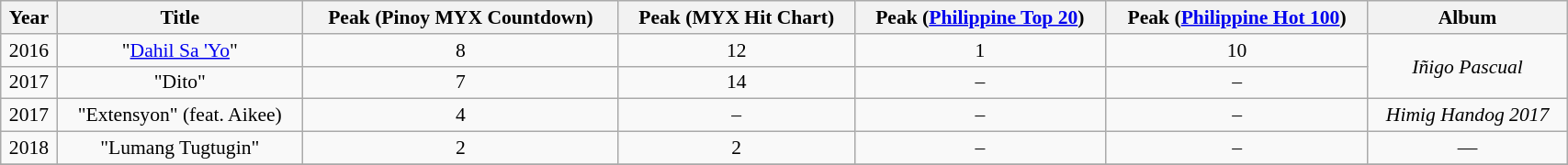<table class="wikitable sortable" style="width: 90%; font-size: 90%; text-align:center;">
<tr>
<th>Year</th>
<th>Title</th>
<th>Peak (Pinoy MYX Countdown)</th>
<th>Peak (MYX Hit Chart)</th>
<th>Peak (<a href='#'>Philippine Top 20</a>)</th>
<th>Peak (<a href='#'>Philippine Hot 100</a>)</th>
<th>Album</th>
</tr>
<tr>
<td>2016</td>
<td>"<a href='#'>Dahil Sa 'Yo</a>"</td>
<td>8</td>
<td>12</td>
<td>1</td>
<td>10</td>
<td rowspan="2"><em>Iñigo Pascual</em></td>
</tr>
<tr>
<td>2017</td>
<td>"Dito"</td>
<td>7</td>
<td>14</td>
<td>–</td>
<td>–</td>
</tr>
<tr>
<td>2017</td>
<td>"Extensyon" (feat. Aikee)</td>
<td>4</td>
<td>–</td>
<td>–</td>
<td>–</td>
<td rowspan="1"><em>Himig Handog 2017</em></td>
</tr>
<tr>
<td>2018</td>
<td>"Lumang Tugtugin"</td>
<td>2</td>
<td>2</td>
<td>–</td>
<td>–</td>
<td rowspan="1">—</td>
</tr>
<tr>
</tr>
</table>
